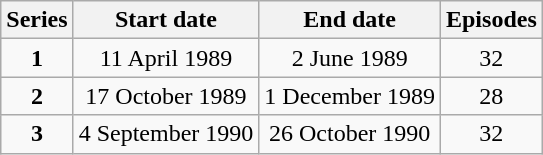<table class="wikitable" style="text-align:center;">
<tr>
<th>Series</th>
<th>Start date</th>
<th>End date</th>
<th>Episodes</th>
</tr>
<tr>
<td><strong>1</strong></td>
<td>11 April 1989</td>
<td>2 June 1989</td>
<td>32</td>
</tr>
<tr>
<td><strong>2</strong></td>
<td>17 October 1989</td>
<td>1 December 1989</td>
<td>28</td>
</tr>
<tr>
<td><strong>3</strong></td>
<td>4 September 1990</td>
<td>26 October 1990</td>
<td>32</td>
</tr>
</table>
